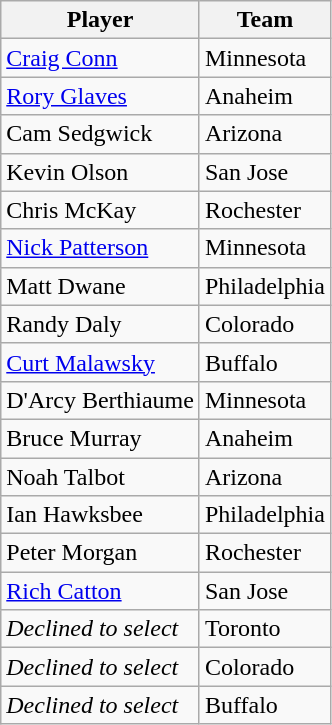<table class="wikitable">
<tr>
<th>Player</th>
<th>Team</th>
</tr>
<tr>
<td><a href='#'>Craig Conn</a></td>
<td>Minnesota</td>
</tr>
<tr>
<td><a href='#'>Rory Glaves</a></td>
<td>Anaheim</td>
</tr>
<tr>
<td>Cam Sedgwick</td>
<td>Arizona</td>
</tr>
<tr>
<td>Kevin Olson</td>
<td>San Jose</td>
</tr>
<tr>
<td>Chris McKay</td>
<td>Rochester</td>
</tr>
<tr>
<td><a href='#'>Nick Patterson</a></td>
<td>Minnesota</td>
</tr>
<tr>
<td>Matt Dwane</td>
<td>Philadelphia</td>
</tr>
<tr>
<td>Randy Daly</td>
<td>Colorado</td>
</tr>
<tr>
<td><a href='#'>Curt Malawsky</a></td>
<td>Buffalo</td>
</tr>
<tr>
<td>D'Arcy Berthiaume</td>
<td>Minnesota</td>
</tr>
<tr>
<td>Bruce Murray</td>
<td>Anaheim</td>
</tr>
<tr>
<td>Noah Talbot</td>
<td>Arizona</td>
</tr>
<tr>
<td>Ian Hawksbee</td>
<td>Philadelphia</td>
</tr>
<tr>
<td>Peter Morgan</td>
<td>Rochester</td>
</tr>
<tr>
<td><a href='#'>Rich Catton</a></td>
<td>San Jose</td>
</tr>
<tr>
<td><em>Declined to select</em></td>
<td>Toronto</td>
</tr>
<tr>
<td><em>Declined to select</em></td>
<td>Colorado</td>
</tr>
<tr>
<td><em>Declined to select</em></td>
<td>Buffalo</td>
</tr>
</table>
